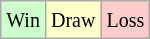<table class="wikitable">
<tr>
<td style="background-color: #CCFFCC;"><small>Win</small></td>
<td style="background-color: #FFFFCC;"><small>Draw</small></td>
<td style="background-color: #FFCCCC;"><small>Loss</small></td>
</tr>
</table>
